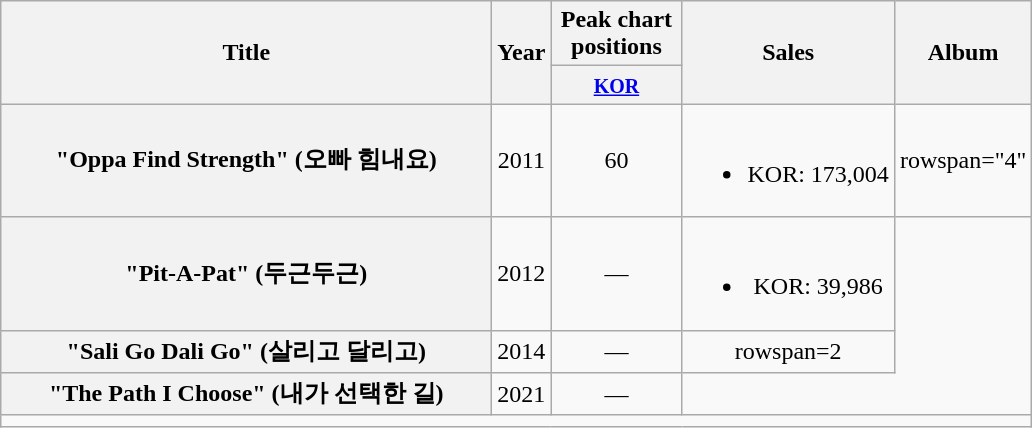<table class="wikitable plainrowheaders" style="text-align:center">
<tr>
<th rowspan="2" scope="col" style="width:20em;">Title</th>
<th rowspan="2" scope="col">Year</th>
<th colspan="1" scope="col" style="width:5em;">Peak chart positions</th>
<th rowspan="2" scope="col">Sales</th>
<th rowspan="2" scope="col">Album</th>
</tr>
<tr>
<th><small><a href='#'>KOR</a></small><br></th>
</tr>
<tr>
<th scope="row">"Oppa Find Strength" (오빠 힘내요)</th>
<td>2011</td>
<td>60</td>
<td><br><ul><li>KOR: 173,004</li></ul></td>
<td>rowspan="4" </td>
</tr>
<tr>
<th scope="row">"Pit-A-Pat" (두근두근)<br></th>
<td>2012</td>
<td>—</td>
<td><br><ul><li>KOR: 39,986</li></ul></td>
</tr>
<tr>
<th scope="row">"Sali Go Dali Go" (살리고 달리고)</th>
<td>2014</td>
<td>—</td>
<td>rowspan=2 </td>
</tr>
<tr>
<th scope="row">"The Path I Choose" (내가 선택한 길)<br></th>
<td>2021</td>
<td>—</td>
</tr>
<tr>
<td colspan="5"></td>
</tr>
</table>
